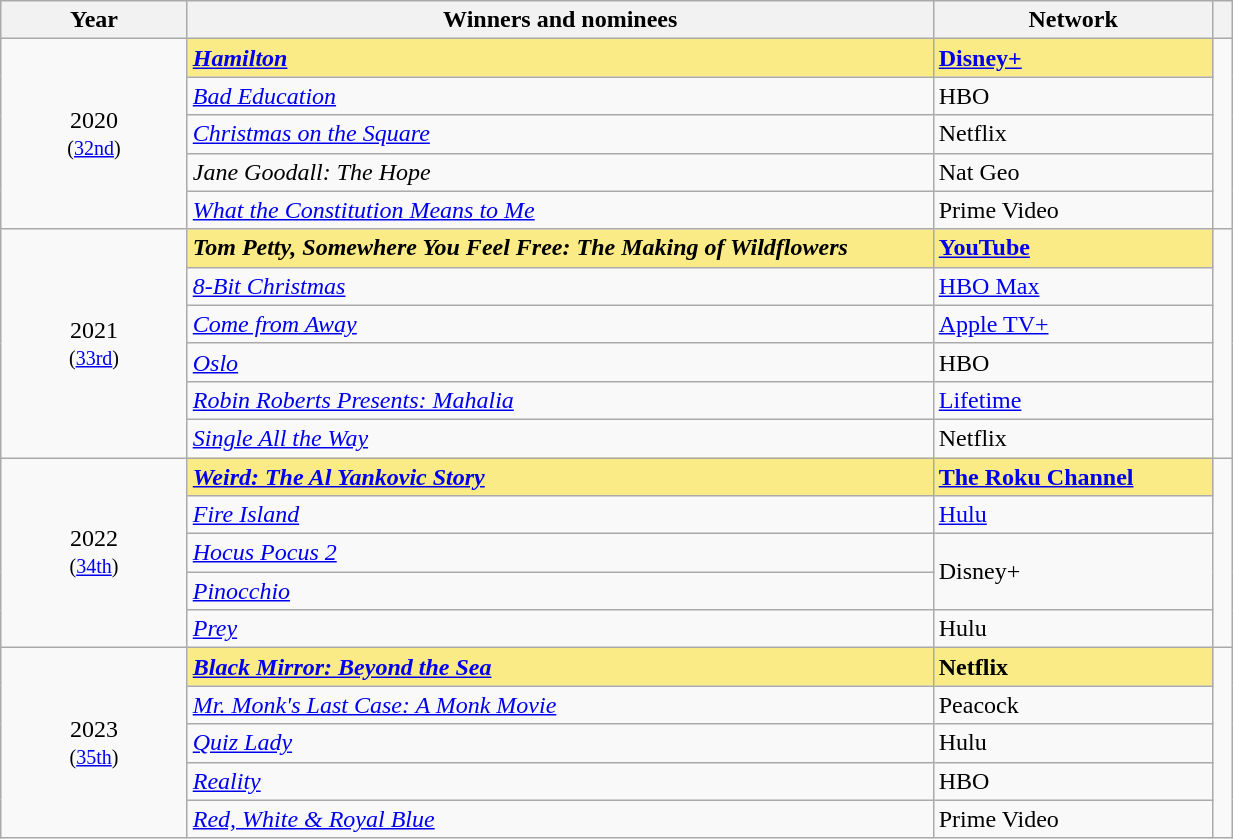<table class="wikitable" width="65%" cellpadding="5">
<tr>
<th width="10%"><strong>Year</strong></th>
<th width="40%"><strong>Winners and nominees</strong></th>
<th width="15%"><strong>Network</strong></th>
<th width="1%"><strong></strong></th>
</tr>
<tr>
<td rowspan="5" style="text-align:center;">2020<br><small>(<a href='#'>32nd</a>)</small></td>
<td style="background:#FAEB86;"><strong><em><a href='#'>Hamilton</a></em></strong></td>
<td style="background:#FAEB86;"><strong><a href='#'>Disney+</a></strong></td>
<td rowspan="5" style="text-align:center;"></td>
</tr>
<tr>
<td><em><a href='#'>Bad Education</a></em></td>
<td>HBO</td>
</tr>
<tr>
<td><em><a href='#'>Christmas on the Square</a></em></td>
<td>Netflix</td>
</tr>
<tr>
<td><em>Jane Goodall: The Hope</em></td>
<td>Nat Geo</td>
</tr>
<tr>
<td><em><a href='#'>What the Constitution Means to Me</a></em></td>
<td>Prime Video</td>
</tr>
<tr>
<td rowspan="6" style="text-align:center;">2021<br><small>(<a href='#'>33rd</a>)</small></td>
<td style="background:#FAEB86;"><strong><em>Tom Petty, Somewhere You Feel Free: The Making of Wildflowers</em></strong></td>
<td style="background:#FAEB86;"><strong><a href='#'>YouTube</a></strong></td>
<td rowspan="6" style="text-align:center;"></td>
</tr>
<tr>
<td><em><a href='#'>8-Bit Christmas</a></em></td>
<td><a href='#'>HBO Max</a></td>
</tr>
<tr>
<td><em><a href='#'>Come from Away</a></em></td>
<td><a href='#'>Apple TV+</a></td>
</tr>
<tr>
<td><em><a href='#'>Oslo</a></em></td>
<td>HBO</td>
</tr>
<tr>
<td><em><a href='#'>Robin Roberts Presents: Mahalia</a></em></td>
<td><a href='#'>Lifetime</a></td>
</tr>
<tr>
<td><em><a href='#'>Single All the Way</a></em></td>
<td>Netflix</td>
</tr>
<tr>
<td rowspan="5" style="text-align:center;">2022<br><small>(<a href='#'>34th</a>)</small></td>
<td style="background:#FAEB86;"><strong><em><a href='#'>Weird: The Al Yankovic Story</a></em></strong></td>
<td style="background:#FAEB86;"><strong><a href='#'>The Roku Channel</a></strong></td>
<td rowspan="5" style="text-align:center;"></td>
</tr>
<tr>
<td><em><a href='#'>Fire Island</a></em></td>
<td><a href='#'>Hulu</a></td>
</tr>
<tr>
<td><em><a href='#'>Hocus Pocus 2</a></em></td>
<td rowspan=2>Disney+</td>
</tr>
<tr>
<td><em><a href='#'>Pinocchio</a></em></td>
</tr>
<tr>
<td><em><a href='#'>Prey</a></em></td>
<td>Hulu</td>
</tr>
<tr>
<td rowspan="5" style="text-align:center;">2023<br><small>(<a href='#'>35th</a>)</small></td>
<td style="background:#FAEB86;"><strong><em><a href='#'>Black Mirror: Beyond the Sea</a></em></strong></td>
<td style="background:#FAEB86;"><strong>Netflix</strong></td>
<td rowspan="5" style="text-align:center;"></td>
</tr>
<tr>
<td><em><a href='#'>Mr. Monk's Last Case: A Monk Movie</a></em></td>
<td>Peacock</td>
</tr>
<tr>
<td><em><a href='#'>Quiz Lady</a></em></td>
<td>Hulu</td>
</tr>
<tr>
<td><em><a href='#'>Reality</a></em></td>
<td>HBO</td>
</tr>
<tr>
<td><em><a href='#'>Red, White & Royal Blue</a></em></td>
<td>Prime Video</td>
</tr>
</table>
